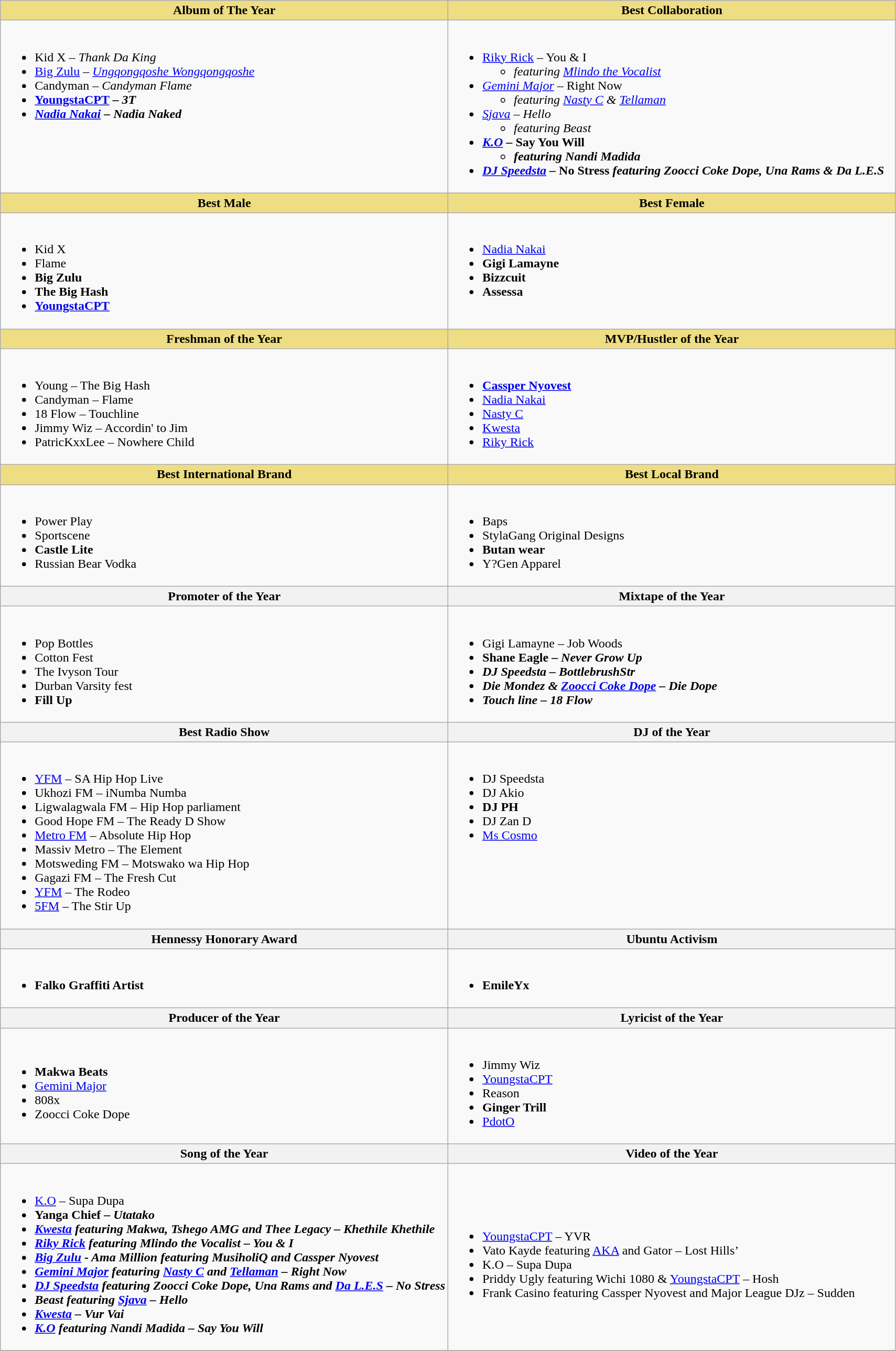<table class="wikitable">
<tr>
<th style="background:#EEDD82;" width="50%">Album of The Year</th>
<th style="background:#EEDD82;" width="50%">Best Collaboration</th>
</tr>
<tr>
<td valign="top"><br><ul><li>Kid X – <em>Thank Da King</em></li><li><a href='#'>Big Zulu</a> – <em><a href='#'>Ungqongqoshe Wongqongqoshe</a></em></li><li>Candyman – <em>Candyman Flame</em></li><li><strong><a href='#'>YoungstaCPT</a> – <em>3T<strong><em></li><li><a href='#'>Nadia Nakai</a> – Nadia Naked</li></ul></td>
<td valign="top"><br><ul><li><a href='#'>Riky Rick</a> – </em>You & I<em><ul><li>featuring <a href='#'>Mlindo the Vocalist</a></li></ul></li><li><a href='#'>Gemini Major</a> – </em>Right Now<em><ul><li>featuring <a href='#'>Nasty C</a> & <a href='#'>Tellaman</a></li></ul></li><li></strong><a href='#'>Sjava</a> – Hello<strong><ul><li></strong>featuring Beast<strong></li></ul></li><li><a href='#'>K.O</a> – </em>Say You Will<em><ul><li>featuring Nandi Madida</li></ul></li><li><a href='#'>DJ Speedsta</a> – </em>No Stress<em> featuring Zoocci Coke Dope, Una Rams & Da L.E.S</li></ul></td>
</tr>
<tr>
<th style="background:#EEDD82;" width="50%">Best Male</th>
<th style="background:#EEDD82;" width="50%">Best Female</th>
</tr>
<tr>
<td valign="top"><br><ul><li>Kid X</li><li></strong>Flame<strong></li><li>Big Zulu</li><li>The Big Hash</li><li><a href='#'>YoungstaCPT</a></li></ul></td>
<td valign="top"><br><ul><li></strong><a href='#'>Nadia Nakai</a><strong></li><li>Gigi Lamayne</li><li>Bizzcuit</li><li>Assessa</li></ul></td>
</tr>
<tr>
<th style="background:#EEDD82;" width="50%">Freshman of the Year</th>
<th style="background:#EEDD82;" width="50%">MVP/Hustler of the Year</th>
</tr>
<tr>
<td valign="top"><br><ul><li>Young – The Big Hash</li><li></strong>Candyman – </em>Flame</em></strong></li><li>18 Flow – Touchline</li><li>Jimmy Wiz – Accordin' to Jim</li><li>PatricKxxLee – Nowhere Child</li></ul></td>
<td valign="top"><br><ul><li><strong><a href='#'>Cassper Nyovest</a></strong></li><li><a href='#'>Nadia Nakai</a></li><li><a href='#'>Nasty C</a></li><li><a href='#'>Kwesta</a></li><li><a href='#'>Riky Rick</a></li></ul></td>
</tr>
<tr>
<th style="background:#EEDD82;" width="50%">Best International Brand</th>
<th style="background:#EEDD82;" width="50%">Best Local Brand</th>
</tr>
<tr>
<td valign="top"><br><ul><li>Power Play</li><li>Sportscene</li><li><strong>Castle Lite</strong></li><li>Russian Bear Vodka</li></ul></td>
<td valign="top"><br><ul><li>Baps</li><li>StylaGang Original Designs</li><li><strong>Butan wear</strong></li><li>Y?Gen Apparel</li></ul></td>
</tr>
<tr>
<th style="width=">Promoter of the Year</th>
<th style="width=">Mixtape of the Year</th>
</tr>
<tr>
<td valign="top"><br><ul><li>Pop Bottles</li><li>Cotton Fest</li><li>The Ivyson Tour</li><li>Durban Varsity fest</li><li><strong>Fill Up</strong></li></ul></td>
<td valign="top"><br><ul><li>Gigi Lamayne – Job Woods</li><li><strong>Shane Eagle</strong> <strong>– <em>Never Grow Up<strong><em></li><li>DJ Speedsta – BottlebrushStr</li><li>Die Mondez & <a href='#'>Zoocci Coke Dope</a> – Die Dope</li><li>Touch line – 18 Flow</li></ul></td>
</tr>
<tr>
<th style="width=">Best Radio Show</th>
<th style="width=">DJ of the Year</th>
</tr>
<tr>
<td valign="top"><br><ul><li><a href='#'>YFM</a> – SA Hip Hop Live</li><li>Ukhozi FM – iNumba Numba</li><li>Ligwalagwala FM – Hip Hop parliament</li><li>Good Hope FM – The Ready D Show</li><li></strong><a href='#'>Metro FM</a> – </em>Absolute Hip Hop</em></strong></li><li>Massiv Metro – The Element</li><li>Motsweding FM – Motswako wa Hip Hop</li><li>Gagazi FM – The Fresh Cut</li><li><a href='#'>YFM</a> – The Rodeo</li><li><a href='#'>5FM</a> – The Stir Up</li></ul></td>
<td valign="top"><br><ul><li>DJ Speedsta</li><li>DJ Akio</li><li><strong>DJ PH</strong></li><li>DJ Zan D</li><li><a href='#'>Ms Cosmo</a></li></ul></td>
</tr>
<tr>
<th style="width=">Hennessy Honorary Award</th>
<th style="width=">Ubuntu Activism</th>
</tr>
<tr>
<td valign="top"><br><ul><li><strong>Falko Graffiti Artist</strong></li></ul></td>
<td valign="top"><br><ul><li><strong>EmileYx</strong></li></ul></td>
</tr>
<tr>
<th>Producer of the Year</th>
<th>Lyricist of the Year</th>
</tr>
<tr>
<td><br><ul><li><strong>Makwa Beats</strong></li><li><a href='#'>Gemini Major</a></li><li>808x</li><li>Zoocci Coke Dope</li></ul></td>
<td><br><ul><li>Jimmy Wiz</li><li><a href='#'>YoungstaCPT</a></li><li>Reason</li><li><strong>Ginger Trill</strong></li><li><a href='#'>PdotO</a></li></ul></td>
</tr>
<tr>
<th>Song of the Year</th>
<th>Video of the Year</th>
</tr>
<tr>
<td><br><ul><li><a href='#'>K.O</a> – Supa Dupa</li><li><strong>Yanga Chief – <em>Utatako<strong><em></li><li><a href='#'>Kwesta</a> featuring Makwa, Tshego AMG and Thee Legacy – Khethile Khethile</li><li><a href='#'>Riky Rick</a> featuring Mlindo the Vocalist – You & I</li><li><a href='#'>Big Zulu</a> - Ama Million featuring MusiholiQ and Cassper Nyovest</li><li><a href='#'>Gemini Major</a> featuring <a href='#'>Nasty C</a> and <a href='#'>Tellaman</a> – Right Now</li><li><a href='#'>DJ Speedsta</a> featuring Zoocci Coke Dope, Una Rams and <a href='#'>Da L.E.S</a> – No Stress</li><li>Beast featuring <a href='#'>Sjava</a> – Hello</li><li><a href='#'>Kwesta</a> – Vur Vai</li><li><a href='#'>K.O</a> featuring Nandi Madida – Say You Will</li></ul></td>
<td><br><ul><li></strong><a href='#'>YoungstaCPT</a> – </em>YVR</em></strong></li><li>Vato Kayde featuring <a href='#'>AKA</a> and Gator – Lost Hills’</li><li>K.O – Supa Dupa</li><li>Priddy Ugly featuring Wichi 1080 & <a href='#'>YoungstaCPT</a> – Hosh</li><li>Frank Casino featuring Cassper Nyovest and Major League DJz – Sudden</li></ul></td>
</tr>
<tr>
</tr>
</table>
